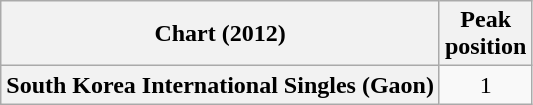<table class="wikitable plainrowheaders" style="text-align:center;">
<tr>
<th scope="col">Chart (2012)</th>
<th scope="col">Peak<br>position</th>
</tr>
<tr>
<th scope="row">South Korea International Singles (Gaon)</th>
<td>1</td>
</tr>
</table>
